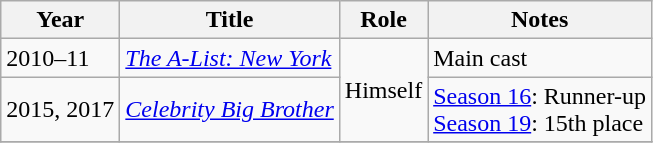<table class="wikitable sortable">
<tr>
<th>Year</th>
<th>Title</th>
<th>Role</th>
<th>Notes</th>
</tr>
<tr>
<td>2010–11</td>
<td><em><a href='#'>The A-List: New York</a></em></td>
<td rowspan="2">Himself</td>
<td>Main cast</td>
</tr>
<tr>
<td>2015, 2017</td>
<td><em><a href='#'>Celebrity Big Brother</a></em></td>
<td><a href='#'>Season 16</a>: Runner-up<br><a href='#'>Season 19</a>: 15th place</td>
</tr>
<tr>
</tr>
</table>
